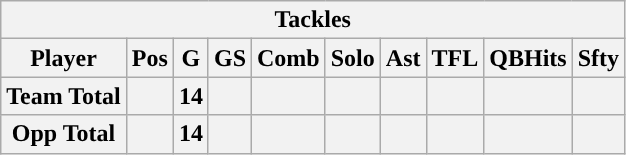<table class="wikitable" style="text-align:center">
<tr>
<th colspan="10">Tackles</th>
</tr>
<tr>
<th>Player</th>
<th>Pos</th>
<th>G</th>
<th>GS</th>
<th>Comb</th>
<th>Solo</th>
<th>Ast</th>
<th>TFL</th>
<th>QBHits</th>
<th>Sfty</th>
</tr>
<tr>
<th>Team Total</th>
<th></th>
<th>14</th>
<th></th>
<th></th>
<th></th>
<th></th>
<th></th>
<th></th>
<th></th>
</tr>
<tr>
<th>Opp Total</th>
<th></th>
<th>14</th>
<th></th>
<th></th>
<th></th>
<th></th>
<th></th>
<th></th>
<th></th>
</tr>
</table>
